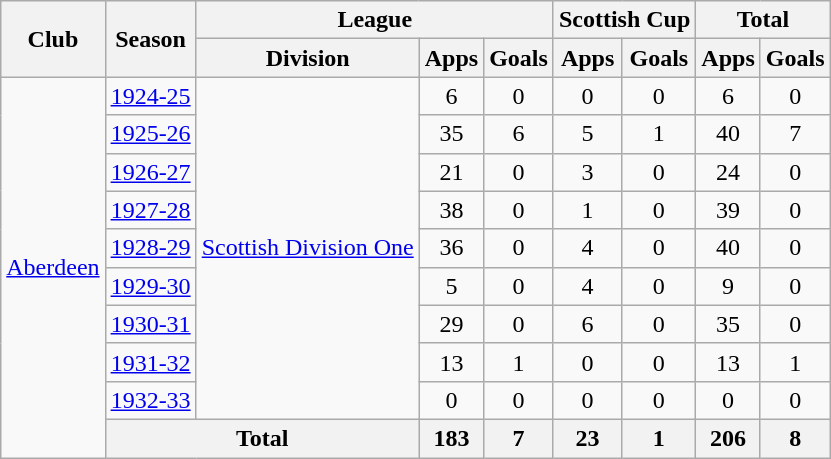<table class="wikitable" style="text-align:center">
<tr>
<th rowspan="2">Club</th>
<th rowspan="2">Season</th>
<th colspan="3">League</th>
<th colspan="2">Scottish Cup</th>
<th colspan="2">Total</th>
</tr>
<tr>
<th>Division</th>
<th>Apps</th>
<th>Goals</th>
<th>Apps</th>
<th>Goals</th>
<th>Apps</th>
<th>Goals</th>
</tr>
<tr>
<td rowspan="10"><a href='#'>Aberdeen</a></td>
<td><a href='#'>1924-25</a></td>
<td rowspan="9"><a href='#'>Scottish Division One</a></td>
<td>6</td>
<td>0</td>
<td>0</td>
<td>0</td>
<td>6</td>
<td>0</td>
</tr>
<tr>
<td><a href='#'>1925-26</a></td>
<td>35</td>
<td>6</td>
<td>5</td>
<td>1</td>
<td>40</td>
<td>7</td>
</tr>
<tr>
<td><a href='#'>1926-27</a></td>
<td>21</td>
<td>0</td>
<td>3</td>
<td>0</td>
<td>24</td>
<td>0</td>
</tr>
<tr>
<td><a href='#'>1927-28</a></td>
<td>38</td>
<td>0</td>
<td>1</td>
<td>0</td>
<td>39</td>
<td>0</td>
</tr>
<tr>
<td><a href='#'>1928-29</a></td>
<td>36</td>
<td>0</td>
<td>4</td>
<td>0</td>
<td>40</td>
<td>0</td>
</tr>
<tr>
<td><a href='#'>1929-30</a></td>
<td>5</td>
<td>0</td>
<td>4</td>
<td>0</td>
<td>9</td>
<td>0</td>
</tr>
<tr>
<td><a href='#'>1930-31</a></td>
<td>29</td>
<td>0</td>
<td>6</td>
<td>0</td>
<td>35</td>
<td>0</td>
</tr>
<tr>
<td><a href='#'>1931-32</a></td>
<td>13</td>
<td>1</td>
<td>0</td>
<td>0</td>
<td>13</td>
<td>1</td>
</tr>
<tr>
<td><a href='#'>1932-33</a></td>
<td>0</td>
<td>0</td>
<td>0</td>
<td>0</td>
<td>0</td>
<td>0</td>
</tr>
<tr>
<th colspan="2">Total</th>
<th>183</th>
<th>7</th>
<th>23</th>
<th>1</th>
<th>206</th>
<th>8</th>
</tr>
</table>
